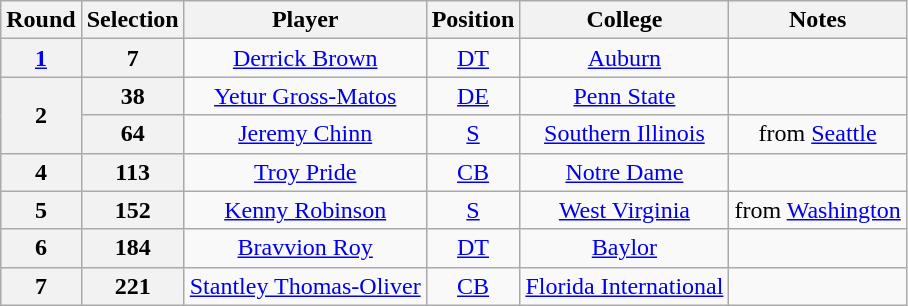<table class="wikitable" style="text-align:center">
<tr>
<th>Round</th>
<th>Selection</th>
<th>Player</th>
<th>Position</th>
<th>College</th>
<th>Notes</th>
</tr>
<tr>
<th><a href='#'>1</a></th>
<th>7</th>
<td><a href='#'>Derrick Brown</a></td>
<td><a href='#'>DT</a></td>
<td><a href='#'>Auburn</a></td>
<td></td>
</tr>
<tr>
<th rowspan="2">2</th>
<th>38</th>
<td><a href='#'>Yetur Gross-Matos</a></td>
<td><a href='#'>DE</a></td>
<td><a href='#'>Penn State</a></td>
<td></td>
</tr>
<tr>
<th>64</th>
<td><a href='#'>Jeremy Chinn</a></td>
<td><a href='#'>S</a></td>
<td><a href='#'>Southern Illinois</a></td>
<td>from <a href='#'>Seattle</a></td>
</tr>
<tr>
<th>4</th>
<th>113</th>
<td><a href='#'>Troy Pride</a></td>
<td><a href='#'>CB</a></td>
<td><a href='#'>Notre Dame</a></td>
<td></td>
</tr>
<tr>
<th>5</th>
<th>152</th>
<td><a href='#'>Kenny Robinson</a></td>
<td><a href='#'>S</a></td>
<td><a href='#'>West Virginia</a></td>
<td> from <a href='#'>Washington</a></td>
</tr>
<tr>
<th>6</th>
<th>184</th>
<td><a href='#'>Bravvion Roy</a></td>
<td><a href='#'>DT</a></td>
<td><a href='#'>Baylor</a></td>
<td></td>
</tr>
<tr>
<th>7</th>
<th>221</th>
<td><a href='#'>Stantley Thomas-Oliver</a></td>
<td><a href='#'>CB</a></td>
<td><a href='#'>Florida International</a></td>
<td></td>
</tr>
</table>
